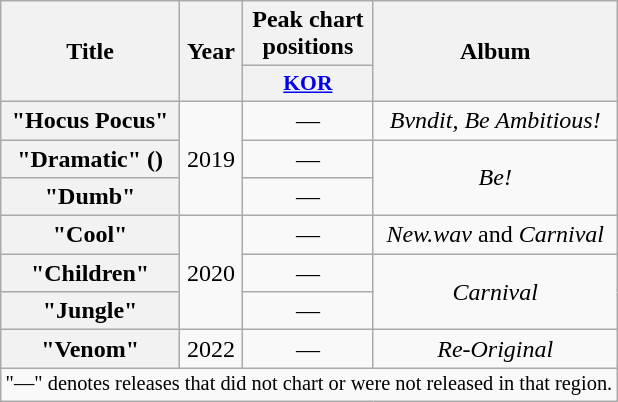<table class="wikitable plainrowheaders" style="text-align:center;">
<tr>
<th scope="col" rowspan="2">Title</th>
<th scope="col" rowspan="2">Year</th>
<th scope="col" colspan="1" style="width:5em;">Peak chart positions</th>
<th scope="col" rowspan="2">Album</th>
</tr>
<tr>
<th scope="col" style="width:2.8em;font-size:90%;"><a href='#'>KOR</a></th>
</tr>
<tr>
<th scope="row">"Hocus Pocus"</th>
<td rowspan="3">2019</td>
<td>—</td>
<td><em>Bvndit, Be Ambitious!</em></td>
</tr>
<tr>
<th scope="row">"Dramatic" ()</th>
<td>—</td>
<td rowspan="2"><em>Be!</em></td>
</tr>
<tr>
<th scope="row">"Dumb"</th>
<td>—</td>
</tr>
<tr>
<th scope="row">"Cool"</th>
<td rowspan="3">2020</td>
<td>—</td>
<td><em>New.wav</em> and <em>Carnival</em></td>
</tr>
<tr>
<th scope="row">"Children"</th>
<td>—</td>
<td rowspan="2"><em>Carnival</em></td>
</tr>
<tr>
<th scope="row">"Jungle"</th>
<td>—</td>
</tr>
<tr>
<th scope="row">"Venom"</th>
<td>2022</td>
<td>—</td>
<td><em>Re-Original</em></td>
</tr>
<tr>
<td colspan="9" style="font-size:85%">"—" denotes releases that did not chart or were not released in that region.</td>
</tr>
</table>
